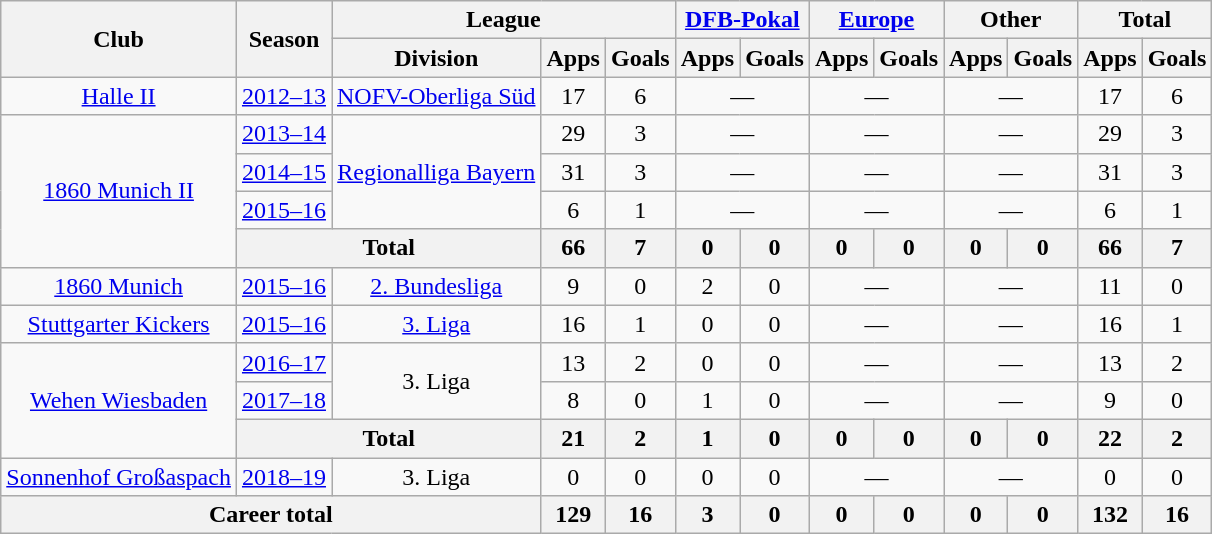<table class="wikitable" style="text-align:center">
<tr>
<th rowspan="2">Club</th>
<th rowspan="2">Season</th>
<th colspan="3">League</th>
<th colspan="2"><a href='#'>DFB-Pokal</a></th>
<th colspan="2"><a href='#'>Europe</a></th>
<th colspan="2">Other</th>
<th colspan="2">Total</th>
</tr>
<tr>
<th>Division</th>
<th>Apps</th>
<th>Goals</th>
<th>Apps</th>
<th>Goals</th>
<th>Apps</th>
<th>Goals</th>
<th>Apps</th>
<th>Goals</th>
<th>Apps</th>
<th>Goals</th>
</tr>
<tr>
<td><a href='#'>Halle II</a></td>
<td><a href='#'>2012–13</a></td>
<td><a href='#'>NOFV-Oberliga Süd</a></td>
<td>17</td>
<td>6</td>
<td colspan="2">—</td>
<td colspan="2">—</td>
<td colspan="2">—</td>
<td>17</td>
<td>6</td>
</tr>
<tr>
<td rowspan="4"><a href='#'>1860 Munich II</a></td>
<td><a href='#'>2013–14</a></td>
<td rowspan="3"><a href='#'>Regionalliga Bayern</a></td>
<td>29</td>
<td>3</td>
<td colspan="2">—</td>
<td colspan="2">—</td>
<td colspan="2">—</td>
<td>29</td>
<td>3</td>
</tr>
<tr>
<td><a href='#'>2014–15</a></td>
<td>31</td>
<td>3</td>
<td colspan="2">—</td>
<td colspan="2">—</td>
<td colspan="2">—</td>
<td>31</td>
<td>3</td>
</tr>
<tr>
<td><a href='#'>2015–16</a></td>
<td>6</td>
<td>1</td>
<td colspan="2">—</td>
<td colspan="2">—</td>
<td colspan="2">—</td>
<td>6</td>
<td>1</td>
</tr>
<tr>
<th colspan="2">Total</th>
<th>66</th>
<th>7</th>
<th>0</th>
<th>0</th>
<th>0</th>
<th>0</th>
<th>0</th>
<th>0</th>
<th>66</th>
<th>7</th>
</tr>
<tr>
<td><a href='#'>1860 Munich</a></td>
<td><a href='#'>2015–16</a></td>
<td><a href='#'>2. Bundesliga</a></td>
<td>9</td>
<td>0</td>
<td>2</td>
<td>0</td>
<td colspan="2">—</td>
<td colspan="2">—</td>
<td>11</td>
<td>0</td>
</tr>
<tr>
<td><a href='#'>Stuttgarter Kickers</a></td>
<td><a href='#'>2015–16</a></td>
<td><a href='#'>3. Liga</a></td>
<td>16</td>
<td>1</td>
<td>0</td>
<td>0</td>
<td colspan="2">—</td>
<td colspan="2">—</td>
<td>16</td>
<td>1</td>
</tr>
<tr>
<td rowspan="3"><a href='#'>Wehen Wiesbaden</a></td>
<td><a href='#'>2016–17</a></td>
<td rowspan="2">3. Liga</td>
<td>13</td>
<td>2</td>
<td>0</td>
<td>0</td>
<td colspan="2">—</td>
<td colspan="2">—</td>
<td>13</td>
<td>2</td>
</tr>
<tr>
<td><a href='#'>2017–18</a></td>
<td>8</td>
<td>0</td>
<td>1</td>
<td>0</td>
<td colspan="2">—</td>
<td colspan="2">—</td>
<td>9</td>
<td>0</td>
</tr>
<tr>
<th colspan="2">Total</th>
<th>21</th>
<th>2</th>
<th>1</th>
<th>0</th>
<th>0</th>
<th>0</th>
<th>0</th>
<th>0</th>
<th>22</th>
<th>2</th>
</tr>
<tr>
<td><a href='#'>Sonnenhof Großaspach</a></td>
<td><a href='#'>2018–19</a></td>
<td>3. Liga</td>
<td>0</td>
<td>0</td>
<td>0</td>
<td>0</td>
<td colspan="2">—</td>
<td colspan="2">—</td>
<td>0</td>
<td>0</td>
</tr>
<tr>
<th colspan="3">Career total</th>
<th>129</th>
<th>16</th>
<th>3</th>
<th>0</th>
<th>0</th>
<th>0</th>
<th>0</th>
<th>0</th>
<th>132</th>
<th>16</th>
</tr>
</table>
